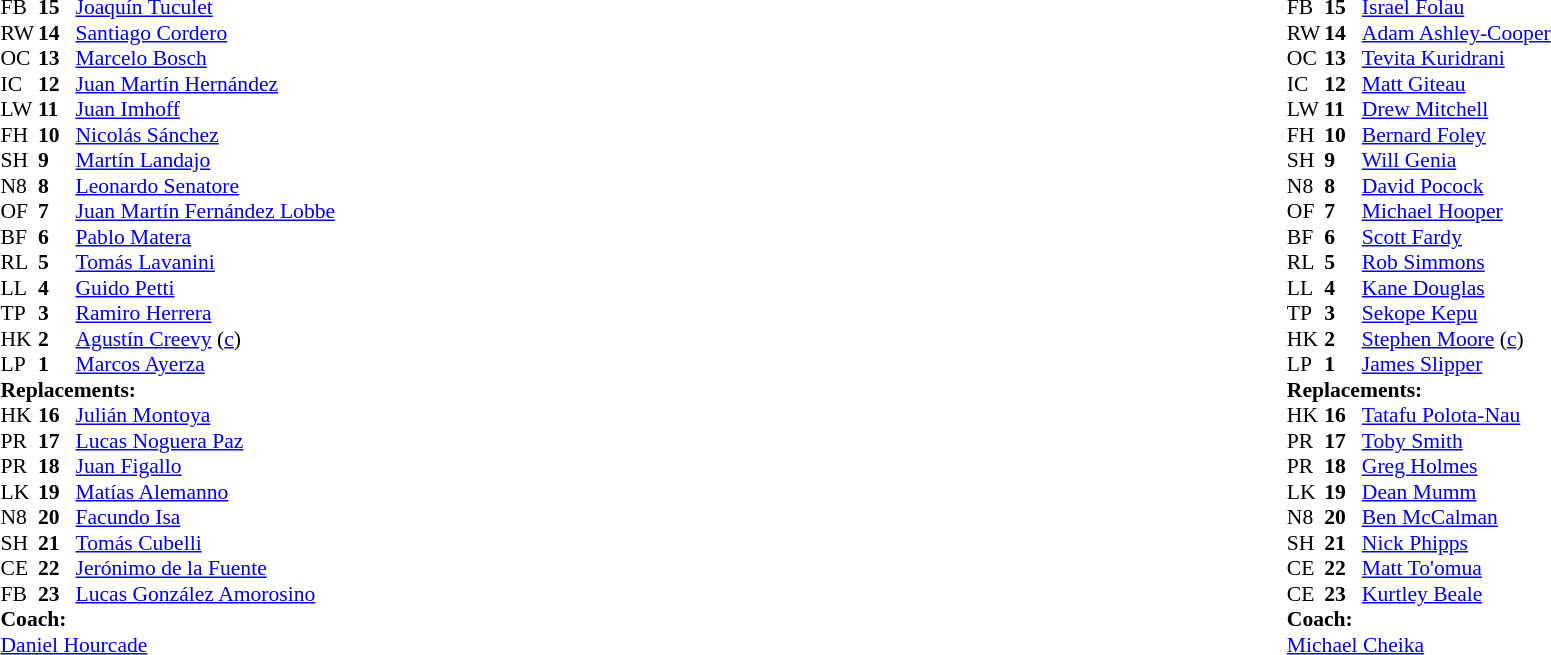<table style="width:100%">
<tr>
<td style="vertical-align:top; width:50%"><br><table style="font-size: 90%" cellspacing="0" cellpadding="0">
<tr>
<th width="25"></th>
<th width="25"></th>
</tr>
<tr>
<td>FB</td>
<td><strong>15</strong></td>
<td><a href='#'>Joaquín Tuculet</a></td>
</tr>
<tr>
<td>RW</td>
<td><strong>14</strong></td>
<td><a href='#'>Santiago Cordero</a></td>
</tr>
<tr>
<td>OC</td>
<td><strong>13</strong></td>
<td><a href='#'>Marcelo Bosch</a></td>
</tr>
<tr>
<td>IC</td>
<td><strong>12</strong></td>
<td><a href='#'>Juan Martín Hernández</a></td>
<td></td>
<td></td>
</tr>
<tr>
<td>LW</td>
<td><strong>11</strong></td>
<td><a href='#'>Juan Imhoff</a></td>
<td></td>
<td></td>
</tr>
<tr>
<td>FH</td>
<td><strong>10</strong></td>
<td><a href='#'>Nicolás Sánchez</a></td>
</tr>
<tr>
<td>SH</td>
<td><strong>9</strong></td>
<td><a href='#'>Martín Landajo</a></td>
<td></td>
<td></td>
</tr>
<tr>
<td>N8</td>
<td><strong>8</strong></td>
<td><a href='#'>Leonardo Senatore</a></td>
<td></td>
<td></td>
</tr>
<tr>
<td>OF</td>
<td><strong>7</strong></td>
<td><a href='#'>Juan Martín Fernández Lobbe</a></td>
</tr>
<tr>
<td>BF</td>
<td><strong>6</strong></td>
<td><a href='#'>Pablo Matera</a></td>
</tr>
<tr>
<td>RL</td>
<td><strong>5</strong></td>
<td><a href='#'>Tomás Lavanini</a></td>
<td></td>
</tr>
<tr>
<td>LL</td>
<td><strong>4</strong></td>
<td><a href='#'>Guido Petti</a></td>
<td></td>
<td></td>
</tr>
<tr>
<td>TP</td>
<td><strong>3</strong></td>
<td><a href='#'>Ramiro Herrera</a></td>
<td></td>
<td></td>
</tr>
<tr>
<td>HK</td>
<td><strong>2</strong></td>
<td><a href='#'>Agustín Creevy</a> (<a href='#'>c</a>)</td>
<td></td>
<td></td>
</tr>
<tr>
<td>LP</td>
<td><strong>1</strong></td>
<td><a href='#'>Marcos Ayerza</a></td>
<td></td>
<td></td>
</tr>
<tr>
<td colspan=3><strong>Replacements:</strong></td>
</tr>
<tr>
<td>HK</td>
<td><strong>16</strong></td>
<td><a href='#'>Julián Montoya</a></td>
<td></td>
<td></td>
</tr>
<tr>
<td>PR</td>
<td><strong>17</strong></td>
<td><a href='#'>Lucas Noguera Paz</a></td>
<td></td>
<td></td>
</tr>
<tr>
<td>PR</td>
<td><strong>18</strong></td>
<td><a href='#'>Juan Figallo</a></td>
<td></td>
<td></td>
</tr>
<tr>
<td>LK</td>
<td><strong>19</strong></td>
<td><a href='#'>Matías Alemanno</a></td>
<td></td>
<td></td>
</tr>
<tr>
<td>N8</td>
<td><strong>20</strong></td>
<td><a href='#'>Facundo Isa</a></td>
<td></td>
<td></td>
</tr>
<tr>
<td>SH</td>
<td><strong>21</strong></td>
<td><a href='#'>Tomás Cubelli</a></td>
<td></td>
<td></td>
</tr>
<tr>
<td>CE</td>
<td><strong>22</strong></td>
<td><a href='#'>Jerónimo de la Fuente</a></td>
<td></td>
<td></td>
</tr>
<tr>
<td>FB</td>
<td><strong>23</strong></td>
<td><a href='#'>Lucas González Amorosino</a></td>
<td></td>
<td></td>
</tr>
<tr>
<td colspan=3><strong>Coach:</strong></td>
</tr>
<tr>
<td colspan="4"> <a href='#'>Daniel Hourcade</a></td>
</tr>
</table>
</td>
<td style="vertical-align:top"></td>
<td style="vertical-align:top; width:50%"><br><table style="font-size: 90%" cellspacing="0" cellpadding="0" align="center">
<tr>
<th width="25"></th>
<th width="25"></th>
</tr>
<tr>
<td>FB</td>
<td><strong>15</strong></td>
<td><a href='#'>Israel Folau</a></td>
<td></td>
<td></td>
</tr>
<tr>
<td>RW</td>
<td><strong>14</strong></td>
<td><a href='#'>Adam Ashley-Cooper</a></td>
</tr>
<tr>
<td>OC</td>
<td><strong>13</strong></td>
<td><a href='#'>Tevita Kuridrani</a></td>
</tr>
<tr>
<td>IC</td>
<td><strong>12</strong></td>
<td><a href='#'>Matt Giteau</a></td>
<td></td>
<td></td>
</tr>
<tr>
<td>LW</td>
<td><strong>11</strong></td>
<td><a href='#'>Drew Mitchell</a></td>
</tr>
<tr>
<td>FH</td>
<td><strong>10</strong></td>
<td><a href='#'>Bernard Foley</a></td>
</tr>
<tr>
<td>SH</td>
<td><strong>9</strong></td>
<td><a href='#'>Will Genia</a></td>
<td></td>
<td></td>
</tr>
<tr>
<td>N8</td>
<td><strong>8</strong></td>
<td><a href='#'>David Pocock</a></td>
</tr>
<tr>
<td>OF</td>
<td><strong>7</strong></td>
<td><a href='#'>Michael Hooper</a></td>
</tr>
<tr>
<td>BF</td>
<td><strong>6</strong></td>
<td><a href='#'>Scott Fardy</a></td>
<td></td>
<td colspan=2></td>
<td></td>
</tr>
<tr>
<td>RL</td>
<td><strong>5</strong></td>
<td><a href='#'>Rob Simmons</a></td>
<td></td>
<td></td>
</tr>
<tr>
<td>LL</td>
<td><strong>4</strong></td>
<td><a href='#'>Kane Douglas</a></td>
</tr>
<tr>
<td>TP</td>
<td><strong>3</strong></td>
<td><a href='#'>Sekope Kepu</a></td>
<td></td>
<td></td>
</tr>
<tr>
<td>HK</td>
<td><strong>2</strong></td>
<td><a href='#'>Stephen Moore</a> (<a href='#'>c</a>)</td>
<td></td>
<td></td>
</tr>
<tr>
<td>LP</td>
<td><strong>1</strong></td>
<td><a href='#'>James Slipper</a></td>
<td></td>
<td></td>
</tr>
<tr>
<td colspan=3><strong>Replacements:</strong></td>
</tr>
<tr>
<td>HK</td>
<td><strong>16</strong></td>
<td><a href='#'>Tatafu Polota-Nau</a></td>
<td></td>
<td></td>
</tr>
<tr>
<td>PR</td>
<td><strong>17</strong></td>
<td><a href='#'>Toby Smith</a></td>
<td></td>
<td></td>
</tr>
<tr>
<td>PR</td>
<td><strong>18</strong></td>
<td><a href='#'>Greg Holmes</a></td>
<td></td>
<td></td>
</tr>
<tr>
<td>LK</td>
<td><strong>19</strong></td>
<td><a href='#'>Dean Mumm</a></td>
<td></td>
<td></td>
</tr>
<tr>
<td>N8</td>
<td><strong>20</strong></td>
<td><a href='#'>Ben McCalman</a></td>
<td></td>
<td></td>
<td></td>
<td></td>
</tr>
<tr>
<td>SH</td>
<td><strong>21</strong></td>
<td><a href='#'>Nick Phipps</a></td>
<td></td>
<td></td>
</tr>
<tr>
<td>CE</td>
<td><strong>22</strong></td>
<td><a href='#'>Matt To'omua</a></td>
<td></td>
<td></td>
</tr>
<tr>
<td>CE</td>
<td><strong>23</strong></td>
<td><a href='#'>Kurtley Beale</a></td>
<td></td>
<td></td>
</tr>
<tr>
<td colspan=3><strong>Coach:</strong></td>
</tr>
<tr>
<td colspan="4"> <a href='#'>Michael Cheika</a></td>
</tr>
</table>
</td>
</tr>
</table>
